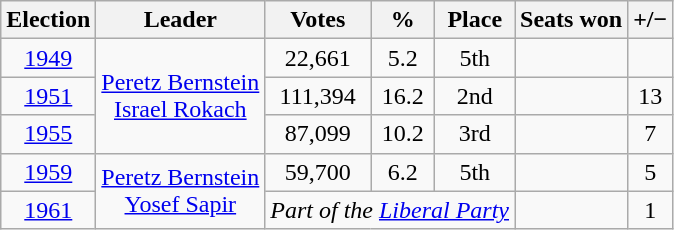<table class=wikitable style=text-align:center>
<tr>
<th>Election</th>
<th>Leader</th>
<th>Votes</th>
<th>%</th>
<th>Place</th>
<th>Seats won</th>
<th>+/−</th>
</tr>
<tr>
<td><a href='#'>1949</a></td>
<td rowspan=3><a href='#'>Peretz Bernstein</a><br><a href='#'>Israel Rokach</a></td>
<td>22,661</td>
<td>5.2</td>
<td>5th</td>
<td></td>
<td></td>
</tr>
<tr>
<td><a href='#'>1951</a></td>
<td>111,394</td>
<td>16.2</td>
<td>2nd</td>
<td></td>
<td> 13</td>
</tr>
<tr>
<td><a href='#'>1955</a></td>
<td>87,099</td>
<td>10.2</td>
<td>3rd</td>
<td></td>
<td> 7</td>
</tr>
<tr>
<td><a href='#'>1959</a></td>
<td rowspan=2><a href='#'>Peretz Bernstein</a><br><a href='#'>Yosef Sapir</a></td>
<td>59,700</td>
<td>6.2</td>
<td>5th</td>
<td></td>
<td> 5</td>
</tr>
<tr>
<td><a href='#'>1961</a></td>
<td colspan=3><em>Part of the <a href='#'>Liberal Party</a></em></td>
<td></td>
<td> 1</td>
</tr>
</table>
